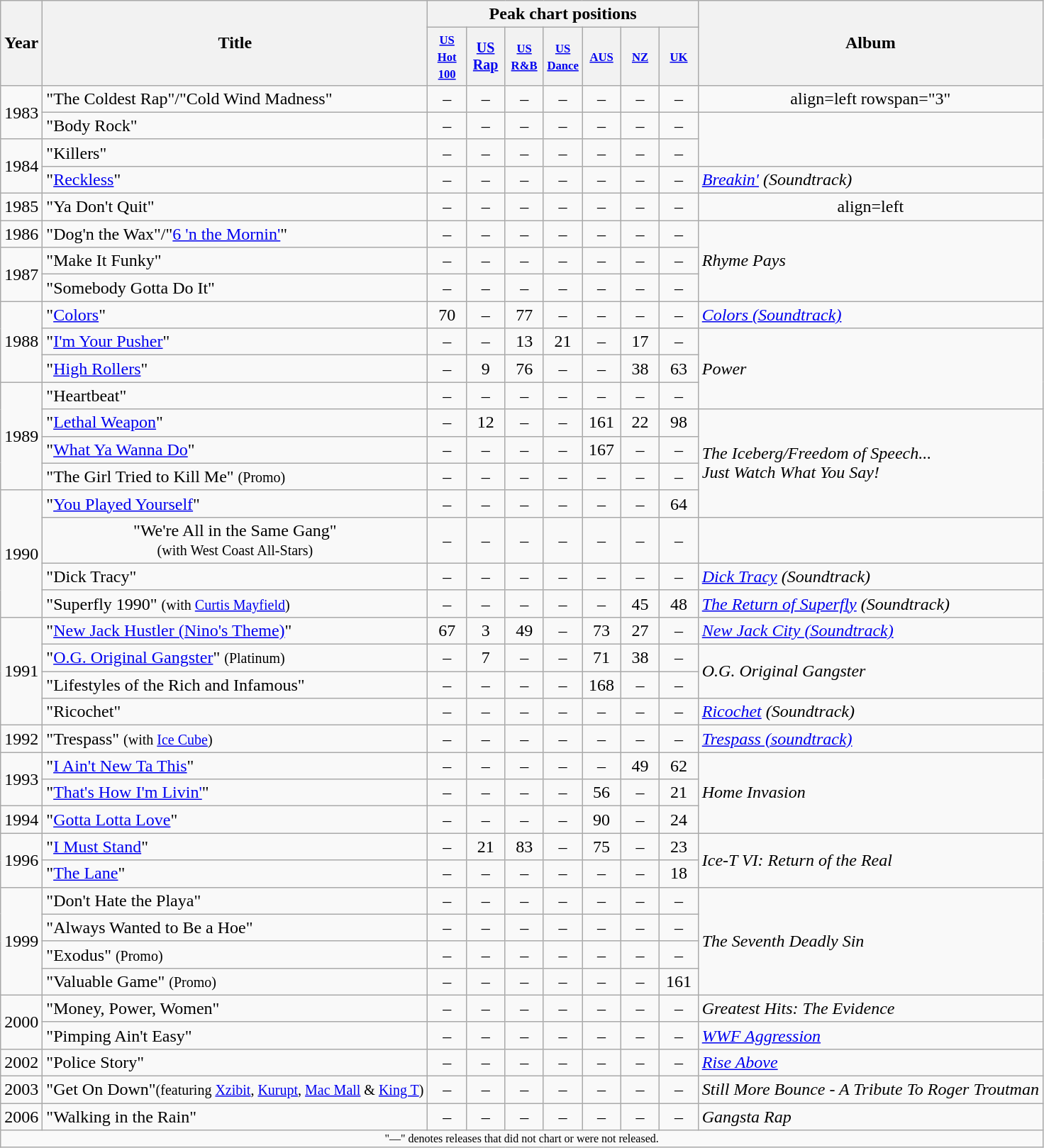<table class="wikitable" style=text-align:center;>
<tr>
<th rowspan="2">Year</th>
<th rowspan="2">Title</th>
<th colspan="7">Peak chart positions</th>
<th rowspan="2">Album</th>
</tr>
<tr style="font-size:smaller;">
<th width=30><small><a href='#'>US Hot 100</a></small><br></th>
<th width=30><a href='#'>US Rap</a></th>
<th width=30><small><a href='#'>US R&B</a></small><br></th>
<th width=30><small><a href='#'>US Dance</a></small><br></th>
<th width=30><small><a href='#'>AUS</a></small><br></th>
<th width=30><small><a href='#'>NZ</a></small><br></th>
<th width=30><small><a href='#'>UK</a></small><br></th>
</tr>
<tr>
<td rowspan="2">1983</td>
<td align=left>"The Coldest Rap"/"Cold Wind Madness"</td>
<td>–</td>
<td>–</td>
<td>–</td>
<td>–</td>
<td>–</td>
<td>–</td>
<td>–</td>
<td>align=left rowspan="3"</td>
</tr>
<tr>
<td align=left>"Body Rock"</td>
<td>–</td>
<td>–</td>
<td>–</td>
<td>–</td>
<td>–</td>
<td>–</td>
<td>–</td>
</tr>
<tr>
<td rowspan="2">1984</td>
<td align=left>"Killers"</td>
<td>–</td>
<td>–</td>
<td>–</td>
<td>–</td>
<td>–</td>
<td>–</td>
<td>–</td>
</tr>
<tr>
<td align=left>"<a href='#'>Reckless</a>"</td>
<td>–</td>
<td>–</td>
<td>–</td>
<td>–</td>
<td>–</td>
<td>–</td>
<td>–</td>
<td align=left><em><a href='#'>Breakin'</a> (Soundtrack)</em></td>
</tr>
<tr>
<td>1985</td>
<td align=left>"Ya Don't Quit"</td>
<td>–</td>
<td>–</td>
<td>–</td>
<td>–</td>
<td>–</td>
<td>–</td>
<td>–</td>
<td>align=left</td>
</tr>
<tr>
<td>1986</td>
<td align=left>"Dog'n the Wax"/"<a href='#'>6 'n the Mornin'</a>"</td>
<td>–</td>
<td>–</td>
<td>–</td>
<td>–</td>
<td>–</td>
<td>–</td>
<td>–</td>
<td align=left rowspan="3"><em>Rhyme Pays</em></td>
</tr>
<tr>
<td rowspan="2">1987</td>
<td align=left>"Make It Funky"</td>
<td>–</td>
<td>–</td>
<td>–</td>
<td>–</td>
<td>–</td>
<td>–</td>
<td>–</td>
</tr>
<tr>
<td align=left>"Somebody Gotta Do It"</td>
<td>–</td>
<td>–</td>
<td>–</td>
<td>–</td>
<td>–</td>
<td>–</td>
<td>–</td>
</tr>
<tr>
<td rowspan="3">1988</td>
<td align=left>"<a href='#'>Colors</a>"</td>
<td>70</td>
<td>–</td>
<td>77</td>
<td>–</td>
<td>–</td>
<td>–</td>
<td>–</td>
<td align=left><em><a href='#'>Colors (Soundtrack)</a></em></td>
</tr>
<tr>
<td align=left>"<a href='#'>I'm Your Pusher</a>"</td>
<td>–</td>
<td>–</td>
<td>13</td>
<td>21</td>
<td>–</td>
<td>17</td>
<td>–</td>
<td align=left rowspan="3"><em>Power</em></td>
</tr>
<tr>
<td align=left>"<a href='#'>High Rollers</a>"</td>
<td>–</td>
<td>9</td>
<td>76</td>
<td>–</td>
<td>–</td>
<td>38</td>
<td>63</td>
</tr>
<tr>
<td rowspan="4">1989</td>
<td align=left>"Heartbeat"</td>
<td>–</td>
<td>–</td>
<td>–</td>
<td>–</td>
<td>–</td>
<td>–</td>
<td>–</td>
</tr>
<tr>
<td align=left>"<a href='#'>Lethal Weapon</a>"</td>
<td>–</td>
<td>12</td>
<td>–</td>
<td>–</td>
<td>161</td>
<td>22</td>
<td>98</td>
<td align=left rowspan="4"><em>The Iceberg/Freedom of Speech...<br>Just Watch What You Say!</em></td>
</tr>
<tr>
<td align=left>"<a href='#'>What Ya Wanna Do</a>"</td>
<td>–</td>
<td>–</td>
<td>–</td>
<td>–</td>
<td>167</td>
<td>–</td>
<td>–</td>
</tr>
<tr>
<td align=left>"The Girl Tried to Kill Me" <small>(Promo)</small></td>
<td>–</td>
<td>–</td>
<td>–</td>
<td>–</td>
<td>–</td>
<td>–</td>
<td>–</td>
</tr>
<tr>
<td rowspan="4">1990</td>
<td align=left>"<a href='#'>You Played Yourself</a>"</td>
<td>–</td>
<td>–</td>
<td>–</td>
<td>–</td>
<td>–</td>
<td>–</td>
<td>64</td>
</tr>
<tr>
<td>"We're All in the Same Gang"<br><small>(with West Coast All-Stars)</small></td>
<td>–</td>
<td>–</td>
<td>–</td>
<td>–</td>
<td>–</td>
<td>–</td>
<td>–</td>
<td></td>
</tr>
<tr>
<td align=left>"Dick Tracy"</td>
<td>–</td>
<td>–</td>
<td>–</td>
<td>–</td>
<td>–</td>
<td>–</td>
<td>–</td>
<td align=left><em><a href='#'>Dick Tracy</a> (Soundtrack)</em></td>
</tr>
<tr>
<td align=left>"Superfly 1990" <small>(with <a href='#'>Curtis Mayfield</a>)</small></td>
<td>–</td>
<td>–</td>
<td>–</td>
<td>–</td>
<td>–</td>
<td>45</td>
<td>48</td>
<td align=left><em><a href='#'>The Return of Superfly</a> (Soundtrack)</em></td>
</tr>
<tr>
<td rowspan="4">1991</td>
<td align=left>"<a href='#'>New Jack Hustler (Nino's Theme)</a>"</td>
<td>67</td>
<td>3</td>
<td>49</td>
<td>–</td>
<td>73</td>
<td>27</td>
<td>–</td>
<td align=left><em><a href='#'>New Jack City (Soundtrack)</a></em></td>
</tr>
<tr>
<td align=left>"<a href='#'>O.G. Original Gangster</a>" <small>(Platinum)</small></td>
<td>–</td>
<td>7</td>
<td>–</td>
<td>–</td>
<td>71</td>
<td>38</td>
<td>–</td>
<td align=left rowspan="2"><em>O.G. Original Gangster</em></td>
</tr>
<tr>
<td align=left>"Lifestyles of the Rich and Infamous"</td>
<td>–</td>
<td>–</td>
<td>–</td>
<td>–</td>
<td>168</td>
<td>–</td>
<td>–</td>
</tr>
<tr>
<td align=left>"Ricochet"</td>
<td>–</td>
<td>–</td>
<td>–</td>
<td>–</td>
<td>–</td>
<td>–</td>
<td>–</td>
<td align=left><em><a href='#'>Ricochet</a> (Soundtrack)</em></td>
</tr>
<tr>
<td>1992</td>
<td align=left>"Trespass" <small>(with <a href='#'>Ice Cube</a>)</small></td>
<td>–</td>
<td>–</td>
<td>–</td>
<td>–</td>
<td>–</td>
<td>–</td>
<td>–</td>
<td align=left><em><a href='#'>Trespass (soundtrack)</a></em></td>
</tr>
<tr>
<td rowspan="2">1993</td>
<td align=left>"<a href='#'>I Ain't New Ta This</a>"</td>
<td>–</td>
<td>–</td>
<td>–</td>
<td>–</td>
<td>–</td>
<td>49</td>
<td>62</td>
<td align=left rowspan="3"><em>Home Invasion</em></td>
</tr>
<tr>
<td align=left>"<a href='#'>That's How I'm Livin'</a>"</td>
<td>–</td>
<td>–</td>
<td>–</td>
<td>–</td>
<td>56</td>
<td>–</td>
<td>21</td>
</tr>
<tr>
<td>1994</td>
<td align=left>"<a href='#'>Gotta Lotta Love</a>"</td>
<td>–</td>
<td>–</td>
<td>–</td>
<td>–</td>
<td>90</td>
<td>–</td>
<td>24</td>
</tr>
<tr>
<td rowspan="2">1996</td>
<td align=left>"<a href='#'>I Must Stand</a>"</td>
<td>–</td>
<td>21</td>
<td>83</td>
<td>–</td>
<td>75</td>
<td>–</td>
<td>23</td>
<td align=left rowspan="2"><em>Ice-T VI: Return of the Real</em></td>
</tr>
<tr>
<td align=left>"<a href='#'>The Lane</a>"</td>
<td>–</td>
<td>–</td>
<td>–</td>
<td>–</td>
<td>–</td>
<td>–</td>
<td>18</td>
</tr>
<tr>
<td rowspan="4">1999</td>
<td align=left>"Don't Hate the Playa"</td>
<td>–</td>
<td>–</td>
<td>–</td>
<td>–</td>
<td>–</td>
<td>–</td>
<td>–</td>
<td align=left rowspan="4"><em>The Seventh Deadly Sin</em></td>
</tr>
<tr>
<td align=left>"Always Wanted to Be a Hoe"</td>
<td>–</td>
<td>–</td>
<td>–</td>
<td>–</td>
<td>–</td>
<td>–</td>
<td>–</td>
</tr>
<tr>
<td align=left>"Exodus" <small>(Promo)</small></td>
<td>–</td>
<td>–</td>
<td>–</td>
<td>–</td>
<td>–</td>
<td>–</td>
<td>–</td>
</tr>
<tr>
<td align=left>"Valuable Game" <small>(Promo)</small></td>
<td>–</td>
<td>–</td>
<td>–</td>
<td>–</td>
<td>–</td>
<td>–</td>
<td>161</td>
</tr>
<tr>
<td rowspan="2">2000</td>
<td align=left>"Money, Power, Women"</td>
<td>–</td>
<td>–</td>
<td>–</td>
<td>–</td>
<td>–</td>
<td>–</td>
<td>–</td>
<td align=left><em>Greatest Hits: The Evidence</em></td>
</tr>
<tr>
<td align=left>"Pimping Ain't Easy"</td>
<td>–</td>
<td>–</td>
<td>–</td>
<td>–</td>
<td>–</td>
<td>–</td>
<td>–</td>
<td align=left><em><a href='#'>WWF Aggression</a></em></td>
</tr>
<tr>
<td>2002</td>
<td align=left>"Police Story"</td>
<td>–</td>
<td>–</td>
<td>–</td>
<td>–</td>
<td>–</td>
<td>–</td>
<td>–</td>
<td align=left><em><a href='#'>Rise Above</a></em></td>
</tr>
<tr>
<td>2003</td>
<td align=left>"Get On Down"<small>(featuring <a href='#'>Xzibit</a>, <a href='#'>Kurupt</a>, <a href='#'>Mac Mall</a> & <a href='#'>King T</a>)</small></td>
<td>–</td>
<td>–</td>
<td>–</td>
<td>–</td>
<td>–</td>
<td>–</td>
<td>–</td>
<td align=left><em>Still More Bounce - A Tribute To Roger Troutman</em></td>
</tr>
<tr>
<td>2006</td>
<td align=left>"Walking in the Rain"</td>
<td>–</td>
<td>–</td>
<td>–</td>
<td>–</td>
<td>–</td>
<td>–</td>
<td>–</td>
<td align=left><em>Gangsta Rap</em></td>
</tr>
<tr>
<td align="center" colspan="10" style="font-size:8pt">"—" denotes releases that did not chart or were not released.</td>
</tr>
</table>
